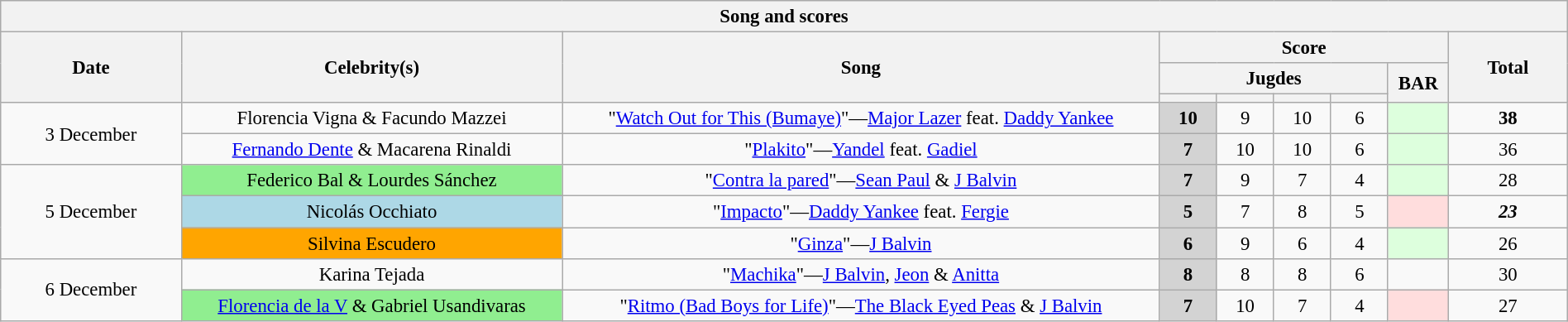<table class="wikitable collapsible collapsed" style="font-size:95%; text-align: center; width: 100%;">
<tr>
<th colspan="11" style="with: 100%;" align=center>Song and scores</th>
</tr>
<tr>
<th rowspan="3" width=110>Date</th>
<th rowspan="3" width=240>Celebrity(s)</th>
<th rowspan="3" width=380>Song</th>
<th colspan="5">Score</th>
<th rowspan="3" width=70>Total</th>
</tr>
<tr>
<th colspan="4">Jugdes</th>
<th rowspan="2" width=30>BAR<br></th>
</tr>
<tr>
<th width=30></th>
<th width=30></th>
<th width=30></th>
<th width=30></th>
</tr>
<tr>
<td rowspan="2">3 December</td>
<td bgcolor="">Florencia Vigna & Facundo Mazzei</td>
<td>"<a href='#'>Watch Out for This (Bumaye)</a>"—<a href='#'>Major Lazer</a> feat. <a href='#'>Daddy Yankee</a></td>
<td bgcolor="lightgrey"><strong>10</strong></td>
<td>9</td>
<td>10</td>
<td>6</td>
<td bgcolor="#ddffdd"></td>
<td><span><strong>38</strong></span></td>
</tr>
<tr>
<td bgcolor=""><a href='#'>Fernando Dente</a> & Macarena Rinaldi</td>
<td>"<a href='#'>Plakito</a>"—<a href='#'>Yandel</a> feat. <a href='#'>Gadiel</a></td>
<td bgcolor="lightgrey"><strong>7</strong></td>
<td>10</td>
<td>10</td>
<td>6</td>
<td bgcolor="#ddffdd"></td>
<td>36</td>
</tr>
<tr>
<td rowspan="3">5 December</td>
<td bgcolor="lightgreen">Federico Bal & Lourdes Sánchez</td>
<td>"<a href='#'>Contra la pared</a>"—<a href='#'>Sean Paul</a> & <a href='#'>J Balvin</a></td>
<td bgcolor="lightgrey"><strong>7</strong></td>
<td>9</td>
<td>7</td>
<td>4</td>
<td bgcolor="#ddffdd"></td>
<td>28</td>
</tr>
<tr>
<td bgcolor="lightblue">Nicolás Occhiato</td>
<td>"<a href='#'>Impacto</a>"—<a href='#'>Daddy Yankee</a> feat. <a href='#'>Fergie</a></td>
<td bgcolor="lightgrey"><strong>5</strong></td>
<td>7</td>
<td>8</td>
<td>5</td>
<td bgcolor="#ffdddd"></td>
<td><span><strong><em>23</em></strong></span></td>
</tr>
<tr>
<td bgcolor="orange">Silvina Escudero</td>
<td>"<a href='#'>Ginza</a>"—<a href='#'>J Balvin</a></td>
<td bgcolor="lightgrey"><strong>6</strong></td>
<td>9</td>
<td>6</td>
<td>4</td>
<td bgcolor="#ddffdd"></td>
<td>26</td>
</tr>
<tr>
<td rowspan="2">6 December</td>
<td bgcolor="">Karina Tejada</td>
<td>"<a href='#'>Machika</a>"—<a href='#'>J Balvin</a>, <a href='#'>Jeon</a> & <a href='#'>Anitta</a></td>
<td bgcolor="lightgrey"><strong>8</strong></td>
<td>8</td>
<td>8</td>
<td>6</td>
<td></td>
<td>30</td>
</tr>
<tr>
<td bgcolor="lightgreen"><a href='#'>Florencia de la V</a> & Gabriel Usandivaras</td>
<td>"<a href='#'>Ritmo (Bad Boys for Life)</a>"—<a href='#'>The Black Eyed Peas</a> & <a href='#'>J Balvin</a></td>
<td bgcolor="lightgrey"><strong>7</strong></td>
<td>10</td>
<td>7</td>
<td>4</td>
<td bgcolor="#ffdddd"></td>
<td>27</td>
</tr>
</table>
